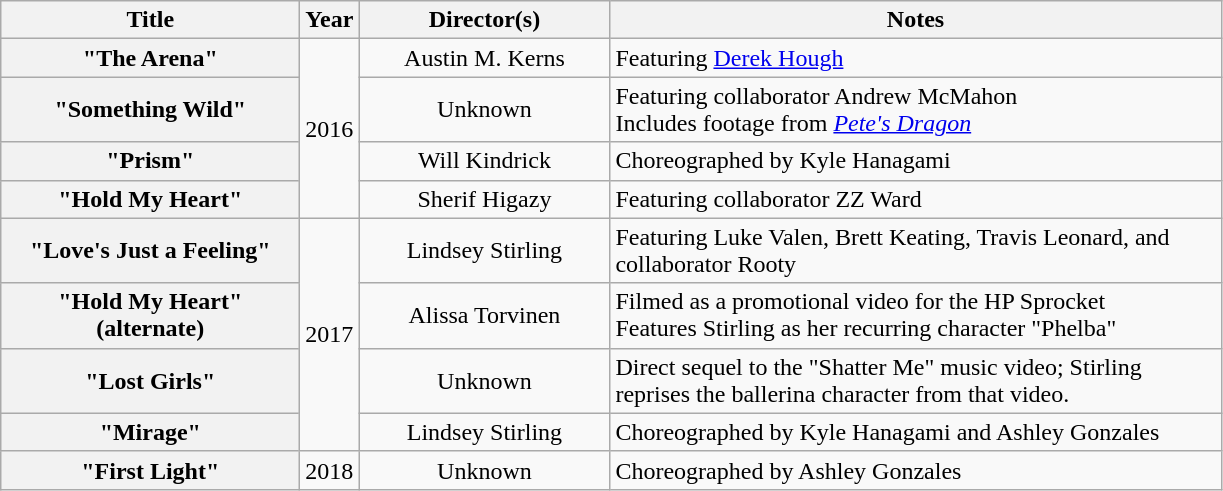<table class="wikitable plainrowheaders" style="text-align:center;">
<tr>
<th scope="col" style="width:12em;">Title</th>
<th scope="col" style="width:1em;">Year</th>
<th scope="col" style="width:10em;">Director(s)</th>
<th scope="col" style="width:25em;">Notes</th>
</tr>
<tr>
<th scope="row">"The Arena"</th>
<td rowspan="4">2016</td>
<td rowspan="1">Austin M. Kerns</td>
<td style="text-align:left;">Featuring <a href='#'>Derek Hough</a></td>
</tr>
<tr>
<th scope="row">"Something Wild"</th>
<td rowspan="1">Unknown</td>
<td style="text-align:left;">Featuring collaborator Andrew McMahon<br>Includes footage from <em><a href='#'>Pete's Dragon</a></em></td>
</tr>
<tr>
<th scope="row">"Prism"</th>
<td rowspan="1">Will Kindrick</td>
<td style="text-align:left;">Choreographed by Kyle Hanagami</td>
</tr>
<tr>
<th scope="row">"Hold My Heart"</th>
<td>Sherif Higazy</td>
<td style="text-align:left;">Featuring collaborator ZZ Ward</td>
</tr>
<tr>
<th scope="row">"Love's Just a Feeling"</th>
<td rowspan="4">2017</td>
<td>Lindsey Stirling</td>
<td style="text-align:left;">Featuring Luke Valen, Brett Keating, Travis Leonard, and collaborator Rooty</td>
</tr>
<tr>
<th scope="row">"Hold My Heart" (alternate)</th>
<td>Alissa Torvinen</td>
<td style="text-align:left;">Filmed as a promotional video for the HP Sprocket <br> Features Stirling as her recurring character "Phelba"</td>
</tr>
<tr>
<th scope="row">"Lost Girls"</th>
<td>Unknown</td>
<td style="text-align:left;">Direct sequel to the "Shatter Me" music video; Stirling reprises the ballerina character from that video.</td>
</tr>
<tr>
<th scope="row">"Mirage"</th>
<td>Lindsey Stirling</td>
<td style="text-align:left;">Choreographed by Kyle Hanagami and Ashley Gonzales</td>
</tr>
<tr>
<th scope="row">"First Light"</th>
<td rowspan="1">2018</td>
<td>Unknown</td>
<td style="text-align:left;">Choreographed by Ashley Gonzales</td>
</tr>
</table>
